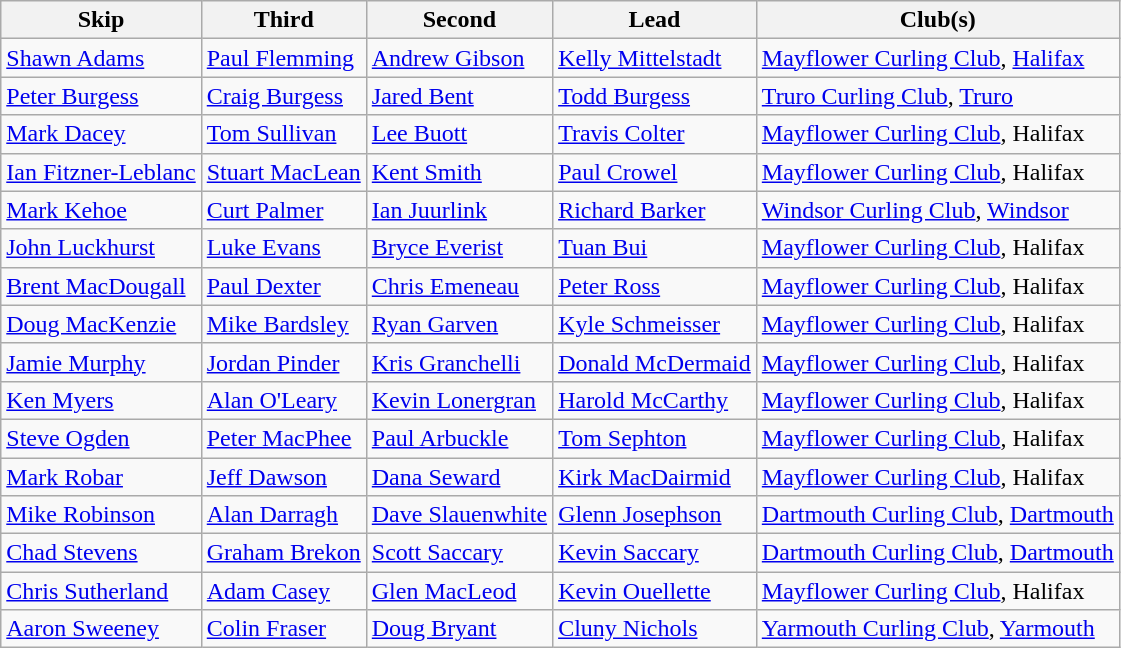<table class="wikitable" border="1">
<tr>
<th>Skip</th>
<th>Third</th>
<th>Second</th>
<th>Lead</th>
<th>Club(s)</th>
</tr>
<tr>
<td><a href='#'>Shawn Adams</a></td>
<td><a href='#'>Paul Flemming</a></td>
<td><a href='#'>Andrew Gibson</a></td>
<td><a href='#'>Kelly Mittelstadt</a></td>
<td><a href='#'>Mayflower Curling Club</a>, <a href='#'>Halifax</a></td>
</tr>
<tr>
<td><a href='#'>Peter Burgess</a></td>
<td><a href='#'>Craig Burgess</a></td>
<td><a href='#'>Jared Bent</a></td>
<td><a href='#'>Todd Burgess</a></td>
<td><a href='#'>Truro Curling Club</a>, <a href='#'>Truro</a></td>
</tr>
<tr>
<td><a href='#'>Mark Dacey</a></td>
<td><a href='#'>Tom Sullivan</a></td>
<td><a href='#'>Lee Buott</a></td>
<td><a href='#'>Travis Colter</a></td>
<td><a href='#'>Mayflower Curling Club</a>, Halifax</td>
</tr>
<tr>
<td><a href='#'>Ian Fitzner-Leblanc</a></td>
<td><a href='#'>Stuart MacLean</a></td>
<td><a href='#'>Kent Smith</a></td>
<td><a href='#'>Paul Crowel</a></td>
<td><a href='#'>Mayflower Curling Club</a>, Halifax</td>
</tr>
<tr>
<td><a href='#'>Mark Kehoe</a></td>
<td><a href='#'>Curt Palmer</a></td>
<td><a href='#'>Ian Juurlink</a></td>
<td><a href='#'>Richard Barker</a></td>
<td><a href='#'>Windsor Curling Club</a>, <a href='#'>Windsor</a></td>
</tr>
<tr>
<td><a href='#'>John Luckhurst</a></td>
<td><a href='#'>Luke Evans</a></td>
<td><a href='#'>Bryce Everist</a></td>
<td><a href='#'>Tuan Bui</a></td>
<td><a href='#'>Mayflower Curling Club</a>, Halifax</td>
</tr>
<tr>
<td><a href='#'>Brent MacDougall</a></td>
<td><a href='#'>Paul Dexter</a></td>
<td><a href='#'>Chris Emeneau</a></td>
<td><a href='#'>Peter Ross</a></td>
<td><a href='#'>Mayflower Curling Club</a>, Halifax</td>
</tr>
<tr>
<td><a href='#'>Doug MacKenzie</a></td>
<td><a href='#'>Mike Bardsley</a></td>
<td><a href='#'>Ryan Garven</a></td>
<td><a href='#'>Kyle Schmeisser</a></td>
<td><a href='#'>Mayflower Curling Club</a>, Halifax</td>
</tr>
<tr>
<td><a href='#'>Jamie Murphy</a></td>
<td><a href='#'>Jordan Pinder</a></td>
<td><a href='#'>Kris Granchelli</a></td>
<td><a href='#'>Donald McDermaid</a></td>
<td><a href='#'>Mayflower Curling Club</a>, Halifax</td>
</tr>
<tr>
<td><a href='#'>Ken Myers</a></td>
<td><a href='#'>Alan O'Leary</a></td>
<td><a href='#'>Kevin Lonergran</a></td>
<td><a href='#'>Harold McCarthy</a></td>
<td><a href='#'>Mayflower Curling Club</a>, Halifax</td>
</tr>
<tr>
<td><a href='#'>Steve Ogden</a></td>
<td><a href='#'>Peter MacPhee</a></td>
<td><a href='#'>Paul Arbuckle</a></td>
<td><a href='#'>Tom Sephton</a></td>
<td><a href='#'>Mayflower Curling Club</a>, Halifax</td>
</tr>
<tr>
<td><a href='#'>Mark Robar</a></td>
<td><a href='#'>Jeff Dawson</a></td>
<td><a href='#'>Dana Seward</a></td>
<td><a href='#'>Kirk MacDairmid</a></td>
<td><a href='#'>Mayflower Curling Club</a>, Halifax</td>
</tr>
<tr>
<td><a href='#'>Mike Robinson</a></td>
<td><a href='#'>Alan Darragh</a></td>
<td><a href='#'>Dave Slauenwhite</a></td>
<td><a href='#'>Glenn Josephson</a></td>
<td><a href='#'>Dartmouth Curling Club</a>, <a href='#'>Dartmouth</a></td>
</tr>
<tr>
<td><a href='#'>Chad Stevens</a></td>
<td><a href='#'>Graham Brekon</a></td>
<td><a href='#'>Scott Saccary</a></td>
<td><a href='#'>Kevin Saccary</a></td>
<td><a href='#'>Dartmouth Curling Club</a>, <a href='#'>Dartmouth</a></td>
</tr>
<tr>
<td><a href='#'>Chris Sutherland</a></td>
<td><a href='#'>Adam Casey</a></td>
<td><a href='#'>Glen MacLeod</a></td>
<td><a href='#'>Kevin Ouellette</a></td>
<td><a href='#'>Mayflower Curling Club</a>, Halifax</td>
</tr>
<tr>
<td><a href='#'>Aaron Sweeney</a></td>
<td><a href='#'>Colin Fraser</a></td>
<td><a href='#'>Doug Bryant</a></td>
<td><a href='#'>Cluny Nichols</a></td>
<td><a href='#'>Yarmouth Curling Club</a>, <a href='#'>Yarmouth</a></td>
</tr>
</table>
